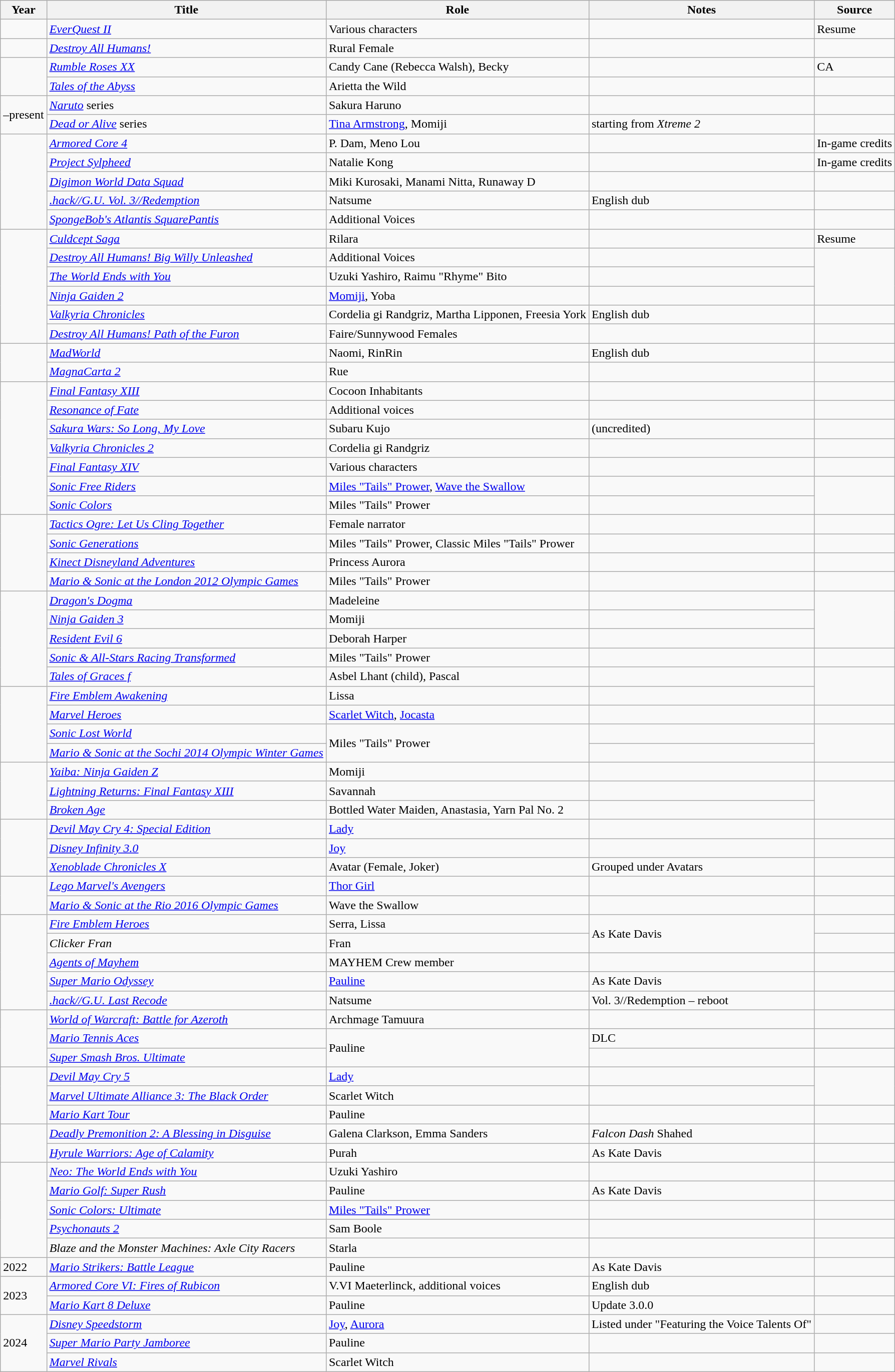<table class="wikitable sortable plainrowheaders">
<tr>
<th>Year</th>
<th>Title</th>
<th>Role</th>
<th class="unsortable">Notes</th>
<th class="unsortable">Source</th>
</tr>
<tr>
<td></td>
<td><em><a href='#'>EverQuest II</a></em></td>
<td>Various characters</td>
<td></td>
<td>Resume</td>
</tr>
<tr>
<td></td>
<td><em><a href='#'>Destroy All Humans!</a></em></td>
<td>Rural Female</td>
<td></td>
<td></td>
</tr>
<tr>
<td rowspan="2"></td>
<td><em><a href='#'>Rumble Roses XX</a></em></td>
<td>Candy Cane (Rebecca Walsh), Becky</td>
<td></td>
<td>CA</td>
</tr>
<tr>
<td><em><a href='#'>Tales of the Abyss</a></em></td>
<td>Arietta the Wild</td>
<td></td>
<td></td>
</tr>
<tr>
<td rowspan="2">–present</td>
<td><em><a href='#'>Naruto</a></em> series</td>
<td>Sakura Haruno</td>
<td></td>
<td></td>
</tr>
<tr>
<td><em><a href='#'>Dead or Alive</a></em> series</td>
<td><a href='#'>Tina Armstrong</a>, Momiji</td>
<td>starting from <em>Xtreme 2</em></td>
<td></td>
</tr>
<tr>
<td rowspan="5"></td>
<td><em><a href='#'>Armored Core 4</a></em></td>
<td>P. Dam, Meno Lou</td>
<td></td>
<td>In-game credits</td>
</tr>
<tr>
<td><em><a href='#'>Project Sylpheed</a></em></td>
<td>Natalie Kong</td>
<td></td>
<td>In-game credits</td>
</tr>
<tr>
<td><em><a href='#'>Digimon World Data Squad</a></em></td>
<td>Miki Kurosaki, Manami Nitta, Runaway D</td>
<td></td>
<td></td>
</tr>
<tr>
<td><em><a href='#'>.hack//G.U. Vol. 3//Redemption</a></em></td>
<td>Natsume</td>
<td>English dub</td>
<td></td>
</tr>
<tr>
<td><em><a href='#'>SpongeBob's Atlantis SquarePantis</a></em></td>
<td>Additional Voices</td>
<td> </td>
<td></td>
</tr>
<tr>
<td rowspan="6"></td>
<td><em><a href='#'>Culdcept Saga</a></em></td>
<td>Rilara</td>
<td></td>
<td>Resume</td>
</tr>
<tr>
<td><em><a href='#'>Destroy All Humans! Big Willy Unleashed</a></em></td>
<td>Additional Voices</td>
<td> </td>
<td rowspan="3"></td>
</tr>
<tr>
<td><em><a href='#'>The World Ends with You</a></em></td>
<td>Uzuki Yashiro, Raimu "Rhyme" Bito</td>
<td></td>
</tr>
<tr>
<td><em><a href='#'>Ninja Gaiden 2</a></em></td>
<td><a href='#'>Momiji</a>, Yoba</td>
<td></td>
</tr>
<tr>
<td><em><a href='#'>Valkyria Chronicles</a></em></td>
<td>Cordelia gi Randgriz, Martha Lipponen, Freesia York</td>
<td>English dub</td>
<td></td>
</tr>
<tr>
<td><em><a href='#'>Destroy All Humans! Path of the Furon</a></em></td>
<td>Faire/Sunnywood Females</td>
<td></td>
<td></td>
</tr>
<tr>
<td rowspan="2"></td>
<td><em><a href='#'>MadWorld</a></em></td>
<td>Naomi, RinRin</td>
<td>English dub</td>
<td></td>
</tr>
<tr>
<td><em><a href='#'>MagnaCarta 2</a></em></td>
<td>Rue</td>
<td></td>
<td></td>
</tr>
<tr>
<td rowspan="7"></td>
<td><em><a href='#'>Final Fantasy XIII</a></em></td>
<td>Cocoon Inhabitants</td>
<td></td>
<td></td>
</tr>
<tr>
<td><em><a href='#'>Resonance of Fate</a></em></td>
<td>Additional voices</td>
<td></td>
<td></td>
</tr>
<tr>
<td><em><a href='#'>Sakura Wars: So Long, My Love</a></em></td>
<td>Subaru Kujo</td>
<td>(uncredited)</td>
<td></td>
</tr>
<tr>
<td><em><a href='#'>Valkyria Chronicles 2</a></em></td>
<td>Cordelia gi Randgriz</td>
<td></td>
<td></td>
</tr>
<tr>
<td><em><a href='#'>Final Fantasy XIV</a></em></td>
<td>Various characters</td>
<td></td>
<td></td>
</tr>
<tr>
<td><em><a href='#'>Sonic Free Riders</a></em></td>
<td><a href='#'>Miles "Tails" Prower</a>, <a href='#'>Wave the Swallow</a></td>
<td></td>
<td rowspan="2"></td>
</tr>
<tr>
<td><em><a href='#'>Sonic Colors</a></em></td>
<td>Miles "Tails" Prower</td>
<td></td>
</tr>
<tr>
<td rowspan="4"></td>
<td><em><a href='#'>Tactics Ogre: Let Us Cling Together</a></em></td>
<td>Female narrator</td>
<td></td>
<td></td>
</tr>
<tr>
<td><em><a href='#'>Sonic Generations</a></em></td>
<td>Miles "Tails" Prower, Classic Miles "Tails" Prower</td>
<td></td>
<td></td>
</tr>
<tr>
<td><em><a href='#'>Kinect Disneyland Adventures</a></em></td>
<td>Princess Aurora</td>
<td></td>
<td></td>
</tr>
<tr>
<td><em><a href='#'>Mario & Sonic at the London 2012 Olympic Games</a></em></td>
<td>Miles "Tails" Prower</td>
<td></td>
<td></td>
</tr>
<tr>
<td rowspan="5"></td>
<td><em><a href='#'>Dragon's Dogma</a></em></td>
<td>Madeleine</td>
<td></td>
<td rowspan="3"></td>
</tr>
<tr>
<td><em><a href='#'>Ninja Gaiden 3</a></em></td>
<td>Momiji</td>
<td></td>
</tr>
<tr>
<td><em><a href='#'>Resident Evil 6</a></em></td>
<td>Deborah Harper</td>
<td></td>
</tr>
<tr>
<td><em><a href='#'>Sonic & All-Stars Racing Transformed</a></em></td>
<td>Miles "Tails" Prower</td>
<td></td>
<td></td>
</tr>
<tr>
<td><em><a href='#'>Tales of Graces f</a></em></td>
<td>Asbel Lhant (child), Pascal</td>
<td></td>
<td rowspan="2"></td>
</tr>
<tr>
<td rowspan="4"></td>
<td><em><a href='#'>Fire Emblem Awakening</a></em></td>
<td>Lissa</td>
<td></td>
</tr>
<tr>
<td><em><a href='#'>Marvel Heroes</a></em></td>
<td><a href='#'>Scarlet Witch</a>, <a href='#'>Jocasta</a></td>
<td></td>
<td></td>
</tr>
<tr>
<td><em><a href='#'>Sonic Lost World</a></em></td>
<td rowspan=2>Miles "Tails" Prower</td>
<td></td>
<td rowspan="2"></td>
</tr>
<tr>
<td><em><a href='#'>Mario & Sonic at the Sochi 2014 Olympic Winter Games</a></em></td>
<td></td>
</tr>
<tr>
<td rowspan="3"></td>
<td><em><a href='#'>Yaiba: Ninja Gaiden Z</a></em></td>
<td>Momiji</td>
<td></td>
<td></td>
</tr>
<tr>
<td><em><a href='#'>Lightning Returns: Final Fantasy XIII</a></em></td>
<td>Savannah</td>
<td></td>
<td rowspan="2"></td>
</tr>
<tr>
<td><em><a href='#'>Broken Age</a></em></td>
<td>Bottled Water Maiden, Anastasia, Yarn Pal No. 2</td>
<td></td>
</tr>
<tr>
<td rowspan="3"></td>
<td><em><a href='#'>Devil May Cry 4: Special Edition</a></em></td>
<td><a href='#'>Lady</a></td>
<td></td>
<td></td>
</tr>
<tr>
<td><em><a href='#'>Disney Infinity 3.0</a></em></td>
<td><a href='#'>Joy</a></td>
<td></td>
<td></td>
</tr>
<tr>
<td><em><a href='#'>Xenoblade Chronicles X</a></em></td>
<td>Avatar (Female, Joker)</td>
<td>Grouped under Avatars</td>
<td></td>
</tr>
<tr>
<td rowspan="2"></td>
<td><em><a href='#'>Lego Marvel's Avengers</a></em></td>
<td><a href='#'>Thor Girl</a></td>
<td></td>
<td></td>
</tr>
<tr>
<td><em><a href='#'>Mario & Sonic at the Rio 2016 Olympic Games</a></em></td>
<td>Wave the Swallow</td>
<td></td>
<td></td>
</tr>
<tr>
<td rowspan="5"></td>
<td><em><a href='#'>Fire Emblem Heroes</a></em></td>
<td>Serra, Lissa</td>
<td rowspan="2">As Kate Davis</td>
<td></td>
</tr>
<tr>
<td><em>Clicker Fran</em></td>
<td>Fran</td>
<td></td>
</tr>
<tr>
<td><em><a href='#'>Agents of Mayhem</a></em></td>
<td>MAYHEM Crew member</td>
<td></td>
<td> </td>
</tr>
<tr>
<td><em><a href='#'>Super Mario Odyssey</a></em></td>
<td><a href='#'>Pauline</a></td>
<td>As Kate Davis</td>
<td></td>
</tr>
<tr>
<td><em><a href='#'>.hack//G.U. Last Recode</a></em></td>
<td>Natsume</td>
<td>Vol. 3//Redemption – reboot</td>
<td></td>
</tr>
<tr>
<td rowspan="3"></td>
<td><em><a href='#'>World of Warcraft: Battle for Azeroth</a></em></td>
<td>Archmage Tamuura</td>
<td></td>
<td> </td>
</tr>
<tr>
<td><em><a href='#'>Mario Tennis Aces</a></em></td>
<td rowspan=2>Pauline</td>
<td>DLC</td>
<td></td>
</tr>
<tr>
<td><em><a href='#'>Super Smash Bros. Ultimate</a></em></td>
<td></td>
<td></td>
</tr>
<tr>
<td rowspan="3"></td>
<td><em><a href='#'>Devil May Cry 5</a></em></td>
<td><a href='#'>Lady</a></td>
<td></td>
<td rowspan="2"></td>
</tr>
<tr>
<td><em><a href='#'>Marvel Ultimate Alliance 3: The Black Order</a></em></td>
<td>Scarlet Witch</td>
<td></td>
</tr>
<tr>
<td><em><a href='#'>Mario Kart Tour</a></em></td>
<td>Pauline</td>
<td></td>
<td></td>
</tr>
<tr>
<td rowspan="2"></td>
<td><em><a href='#'>Deadly Premonition 2: A Blessing in Disguise</a></em></td>
<td>Galena Clarkson, Emma Sanders</td>
<td><em>Falcon Dash</em> Shahed</td>
<td></td>
</tr>
<tr>
<td><em><a href='#'>Hyrule Warriors: Age of Calamity</a></em></td>
<td>Purah</td>
<td>As Kate Davis</td>
<td></td>
</tr>
<tr>
<td rowspan="5"></td>
<td><em><a href='#'>Neo: The World Ends with You</a></em></td>
<td>Uzuki Yashiro</td>
<td></td>
<td></td>
</tr>
<tr>
<td><em><a href='#'>Mario Golf: Super Rush</a></em></td>
<td>Pauline</td>
<td>As Kate Davis</td>
<td></td>
</tr>
<tr>
<td><em><a href='#'>Sonic Colors: Ultimate</a></em></td>
<td><a href='#'>Miles "Tails" Prower</a></td>
<td></td>
<td></td>
</tr>
<tr>
<td><em><a href='#'>Psychonauts 2</a></em></td>
<td>Sam Boole</td>
<td></td>
<td></td>
</tr>
<tr>
<td><em>Blaze and the Monster Machines: Axle City Racers</em></td>
<td>Starla</td>
<td></td>
<td></td>
</tr>
<tr>
<td>2022</td>
<td><em><a href='#'>Mario Strikers: Battle League</a></em></td>
<td>Pauline</td>
<td>As Kate Davis</td>
<td></td>
</tr>
<tr>
<td rowspan="2">2023</td>
<td><em><a href='#'>Armored Core VI: Fires of Rubicon</a></em></td>
<td>V.VI Maeterlinck, additional voices</td>
<td>English dub</td>
<td></td>
</tr>
<tr>
<td><em><a href='#'>Mario Kart 8 Deluxe</a></em></td>
<td>Pauline</td>
<td>Update 3.0.0</td>
<td></td>
</tr>
<tr>
<td rowspan="3">2024</td>
<td><em><a href='#'>Disney Speedstorm</a></em></td>
<td><a href='#'>Joy</a>, <a href='#'>Aurora</a></td>
<td>Listed under "Featuring the Voice Talents Of"</td>
<td></td>
</tr>
<tr>
<td><em><a href='#'>Super Mario Party Jamboree</a></em></td>
<td>Pauline</td>
<td></td>
<td></td>
</tr>
<tr>
<td><em><a href='#'>Marvel Rivals</a></em></td>
<td>Scarlet Witch</td>
<td></td>
<td></td>
</tr>
</table>
